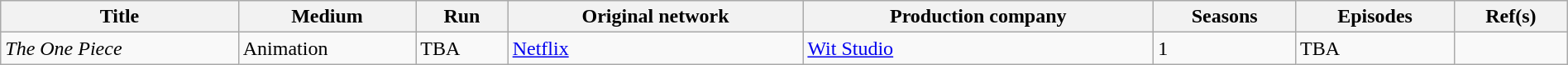<table class="wikitable" style="width:100%;" style="font-size: 100%;">
<tr style="text-align:center;">
<th>Title</th>
<th>Medium</th>
<th>Run</th>
<th>Original network</th>
<th>Production company</th>
<th>Seasons</th>
<th>Episodes</th>
<th>Ref(s)</th>
</tr>
<tr>
<td><em>The One Piece</em></td>
<td>Animation</td>
<td>TBA</td>
<td><a href='#'>Netflix</a></td>
<td><a href='#'>Wit Studio</a></td>
<td>1</td>
<td>TBA</td>
<td></td>
</tr>
</table>
